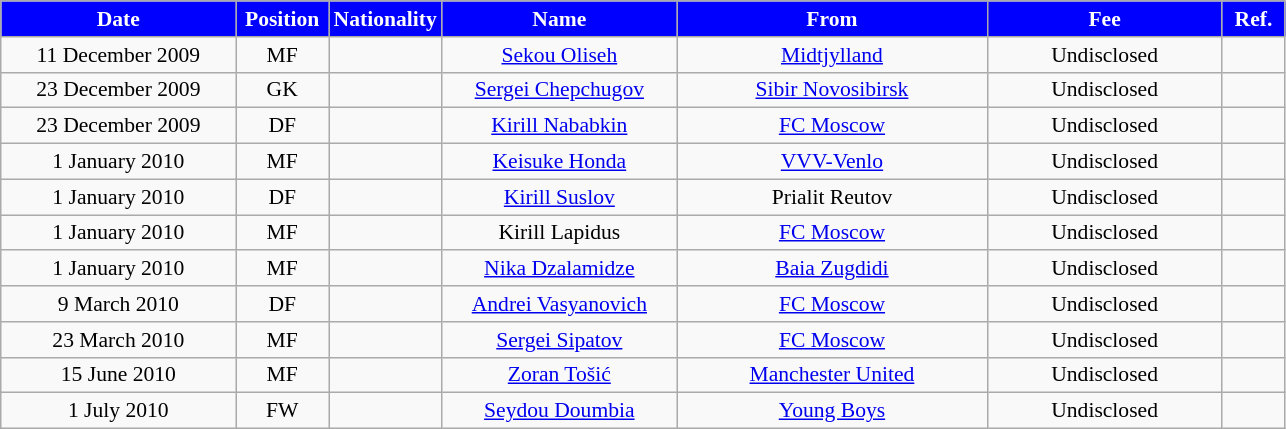<table class="wikitable" style="text-align:center; font-size:90%; ">
<tr>
<th style="background:#00f; color:white; width:150px;">Date</th>
<th style="background:#00f; color:white; width:55px;">Position</th>
<th style="background:#00f; color:white; width:505x;">Nationality</th>
<th style="background:#00f; color:white; width:150px;">Name</th>
<th style="background:#00f; color:white; width:200px;">From</th>
<th style="background:#00f; color:white; width:150px;">Fee</th>
<th style="background:#00f; color:white; width:35px;">Ref.</th>
</tr>
<tr>
<td>11 December 2009</td>
<td>MF</td>
<td></td>
<td><a href='#'>Sekou Oliseh</a></td>
<td><a href='#'>Midtjylland</a></td>
<td>Undisclosed</td>
<td></td>
</tr>
<tr>
<td>23 December 2009</td>
<td>GK</td>
<td></td>
<td><a href='#'>Sergei Chepchugov</a></td>
<td><a href='#'>Sibir Novosibirsk</a></td>
<td>Undisclosed</td>
<td></td>
</tr>
<tr>
<td>23 December 2009</td>
<td>DF</td>
<td></td>
<td><a href='#'>Kirill Nababkin</a></td>
<td><a href='#'>FC Moscow</a></td>
<td>Undisclosed</td>
<td></td>
</tr>
<tr>
<td>1 January 2010</td>
<td>MF</td>
<td></td>
<td><a href='#'>Keisuke Honda</a></td>
<td><a href='#'>VVV-Venlo</a></td>
<td>Undisclosed</td>
<td></td>
</tr>
<tr>
<td>1 January 2010</td>
<td>DF</td>
<td></td>
<td><a href='#'>Kirill Suslov</a></td>
<td>Prialit Reutov</td>
<td>Undisclosed</td>
<td></td>
</tr>
<tr>
<td>1 January 2010</td>
<td>MF</td>
<td></td>
<td>Kirill Lapidus</td>
<td><a href='#'>FC Moscow</a></td>
<td>Undisclosed</td>
<td></td>
</tr>
<tr>
<td>1 January 2010</td>
<td>MF</td>
<td></td>
<td><a href='#'>Nika Dzalamidze</a></td>
<td><a href='#'>Baia Zugdidi</a></td>
<td>Undisclosed</td>
<td></td>
</tr>
<tr>
<td>9 March 2010</td>
<td>DF</td>
<td></td>
<td><a href='#'>Andrei Vasyanovich</a></td>
<td><a href='#'>FC Moscow</a></td>
<td>Undisclosed</td>
<td></td>
</tr>
<tr>
<td>23 March 2010</td>
<td>MF</td>
<td></td>
<td><a href='#'>Sergei Sipatov</a></td>
<td><a href='#'>FC Moscow</a></td>
<td>Undisclosed</td>
<td></td>
</tr>
<tr>
<td>15 June 2010</td>
<td>MF</td>
<td></td>
<td><a href='#'>Zoran Tošić</a></td>
<td><a href='#'>Manchester United</a></td>
<td>Undisclosed</td>
<td></td>
</tr>
<tr>
<td>1 July 2010</td>
<td>FW</td>
<td></td>
<td><a href='#'>Seydou Doumbia</a></td>
<td><a href='#'>Young Boys</a></td>
<td>Undisclosed</td>
<td></td>
</tr>
</table>
